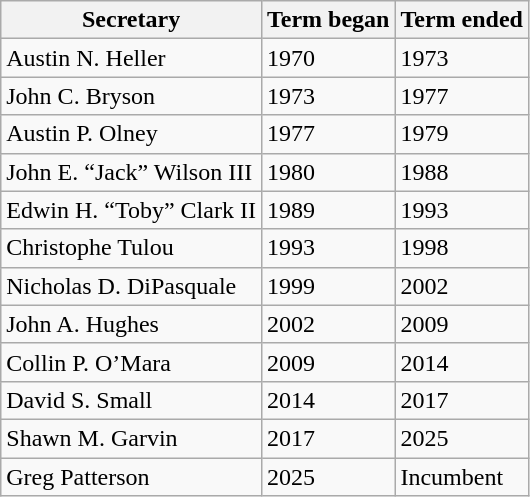<table class="wikitable">
<tr>
<th>Secretary</th>
<th>Term began</th>
<th>Term ended</th>
</tr>
<tr>
<td>Austin N. Heller</td>
<td>1970</td>
<td>1973</td>
</tr>
<tr>
<td>John C. Bryson</td>
<td>1973</td>
<td>1977</td>
</tr>
<tr>
<td>Austin P. Olney</td>
<td>1977</td>
<td>1979</td>
</tr>
<tr>
<td>John E. “Jack” Wilson III</td>
<td>1980</td>
<td>1988</td>
</tr>
<tr>
<td>Edwin H. “Toby” Clark II</td>
<td>1989</td>
<td>1993</td>
</tr>
<tr>
<td>Christophe Tulou</td>
<td>1993</td>
<td>1998</td>
</tr>
<tr>
<td>Nicholas D. DiPasquale</td>
<td>1999</td>
<td>2002</td>
</tr>
<tr>
<td>John A. Hughes</td>
<td>2002</td>
<td>2009</td>
</tr>
<tr>
<td>Collin P. O’Mara</td>
<td>2009</td>
<td>2014</td>
</tr>
<tr>
<td>David S. Small</td>
<td>2014</td>
<td>2017</td>
</tr>
<tr>
<td>Shawn M. Garvin</td>
<td>2017</td>
<td>2025</td>
</tr>
<tr>
<td>Greg Patterson</td>
<td>2025</td>
<td>Incumbent</td>
</tr>
</table>
